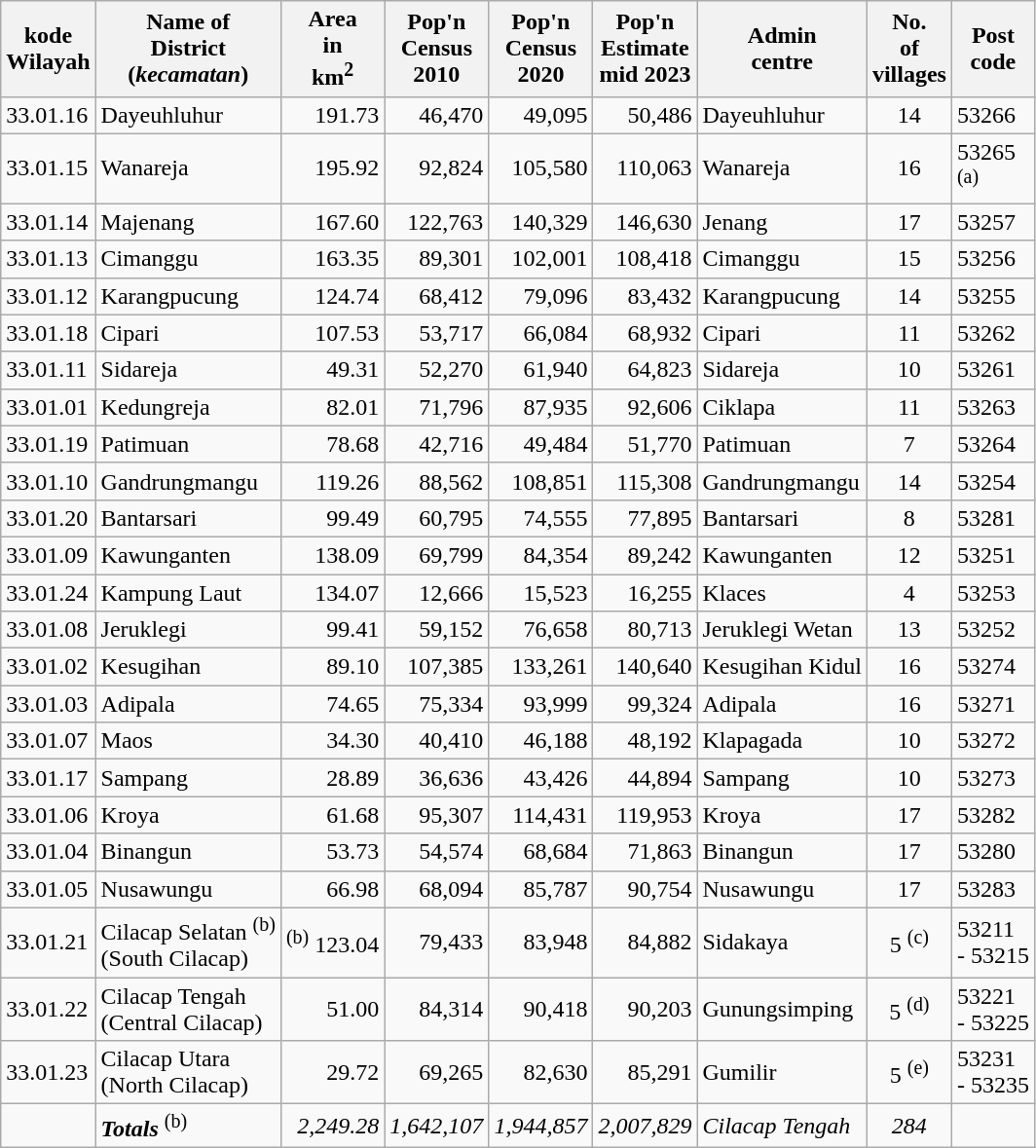<table class="sortable wikitable">
<tr>
<th>kode <br>Wilayah</th>
<th>Name of<br>District<br>(<em>kecamatan</em>)</th>
<th>Area <br> in<br>km<sup>2</sup></th>
<th>Pop'n<br>Census<br>2010</th>
<th>Pop'n<br>Census<br>2020</th>
<th>Pop'n<br>Estimate<br>mid 2023</th>
<th>Admin<br> centre</th>
<th>No.<br>of<br>villages</th>
<th>Post<br>code</th>
</tr>
<tr>
<td>33.01.16</td>
<td>Dayeuhluhur </td>
<td align="right">191.73</td>
<td align="right">46,470</td>
<td align="right">49,095</td>
<td align="right">50,486</td>
<td>Dayeuhluhur</td>
<td align="center">14</td>
<td>53266</td>
</tr>
<tr>
<td>33.01.15</td>
<td>Wanareja </td>
<td align="right">195.92</td>
<td align="right">92,824</td>
<td align="right">105,580</td>
<td align="right">110,063</td>
<td>Wanareja</td>
<td align="center">16</td>
<td>53265<br><sup>(a)</sup></td>
</tr>
<tr>
<td>33.01.14</td>
<td>Majenang </td>
<td align="right">167.60</td>
<td align="right">122,763</td>
<td align="right">140,329</td>
<td align="right">146,630</td>
<td>Jenang</td>
<td align="center">17</td>
<td>53257</td>
</tr>
<tr>
<td>33.01.13</td>
<td>Cimanggu </td>
<td align="right">163.35</td>
<td align="right">89,301</td>
<td align="right">102,001</td>
<td align="right">108,418</td>
<td>Cimanggu</td>
<td align="center">15</td>
<td>53256</td>
</tr>
<tr>
<td>33.01.12</td>
<td>Karangpucung </td>
<td align="right">124.74</td>
<td align="right">68,412</td>
<td align="right">79,096</td>
<td align="right">83,432</td>
<td>Karangpucung</td>
<td align="center">14</td>
<td>53255</td>
</tr>
<tr>
<td>33.01.18</td>
<td>Cipari </td>
<td align="right">107.53</td>
<td align="right">53,717</td>
<td align="right">66,084</td>
<td align="right">68,932</td>
<td>Cipari</td>
<td align="center">11</td>
<td>53262</td>
</tr>
<tr>
<td>33.01.11</td>
<td>Sidareja </td>
<td align="right">49.31</td>
<td align="right">52,270</td>
<td align="right">61,940</td>
<td align="right">64,823</td>
<td>Sidareja</td>
<td align="center">10</td>
<td>53261</td>
</tr>
<tr>
<td>33.01.01</td>
<td>Kedungreja </td>
<td align="right">82.01</td>
<td align="right">71,796</td>
<td align="right">87,935</td>
<td align="right">92,606</td>
<td>Ciklapa</td>
<td align="center">11</td>
<td>53263</td>
</tr>
<tr>
<td>33.01.19</td>
<td>Patimuan </td>
<td align="right">78.68</td>
<td align="right">42,716</td>
<td align="right">49,484</td>
<td align="right">51,770</td>
<td>Patimuan</td>
<td align="center">7</td>
<td>53264</td>
</tr>
<tr>
<td>33.01.10</td>
<td>Gandrungmangu </td>
<td align="right">119.26</td>
<td align="right">88,562</td>
<td align="right">108,851</td>
<td align="right">115,308</td>
<td>Gandrungmangu</td>
<td align="center">14</td>
<td>53254</td>
</tr>
<tr>
<td>33.01.20</td>
<td>Bantarsari </td>
<td align="right">99.49</td>
<td align="right">60,795</td>
<td align="right">74,555</td>
<td align="right">77,895</td>
<td>Bantarsari</td>
<td align="center">8</td>
<td>53281</td>
</tr>
<tr>
<td>33.01.09</td>
<td>Kawunganten </td>
<td align="right">138.09</td>
<td align="right">69,799</td>
<td align="right">84,354</td>
<td align="right">89,242</td>
<td>Kawunganten</td>
<td align="center">12</td>
<td>53251</td>
</tr>
<tr>
<td>33.01.24</td>
<td>Kampung Laut </td>
<td align="right">134.07</td>
<td align="right">12,666</td>
<td align="right">15,523</td>
<td align="right">16,255</td>
<td>Klaces</td>
<td align="center">4</td>
<td>53253</td>
</tr>
<tr>
<td>33.01.08</td>
<td>Jeruklegi </td>
<td align="right">99.41</td>
<td align="right">59,152</td>
<td align="right">76,658</td>
<td align="right">80,713</td>
<td>Jeruklegi Wetan</td>
<td align="center">13</td>
<td>53252</td>
</tr>
<tr>
<td>33.01.02</td>
<td>Kesugihan </td>
<td align="right">89.10</td>
<td align="right">107,385</td>
<td align="right">133,261</td>
<td align="right">140,640</td>
<td>Kesugihan Kidul</td>
<td align="center">16</td>
<td>53274</td>
</tr>
<tr>
<td>33.01.03</td>
<td>Adipala </td>
<td align="right">74.65</td>
<td align="right">75,334</td>
<td align="right">93,999</td>
<td align="right">99,324</td>
<td>Adipala</td>
<td align="center">16</td>
<td>53271</td>
</tr>
<tr>
<td>33.01.07</td>
<td>Maos </td>
<td align="right">34.30</td>
<td align="right">40,410</td>
<td align="right">46,188</td>
<td align="right">48,192</td>
<td>Klapagada</td>
<td align="center">10</td>
<td>53272</td>
</tr>
<tr>
<td>33.01.17</td>
<td>Sampang </td>
<td align="right">28.89</td>
<td align="right">36,636</td>
<td align="right">43,426</td>
<td align="right">44,894</td>
<td>Sampang</td>
<td align="center">10</td>
<td>53273</td>
</tr>
<tr>
<td>33.01.06</td>
<td>Kroya </td>
<td align="right">61.68</td>
<td align="right">95,307</td>
<td align="right">114,431</td>
<td align="right">119,953</td>
<td>Kroya</td>
<td align="center">17</td>
<td>53282</td>
</tr>
<tr>
<td>33.01.04</td>
<td>Binangun </td>
<td align="right">53.73</td>
<td align="right">54,574</td>
<td align="right">68,684</td>
<td align="right">71,863</td>
<td>Binangun</td>
<td align="center">17</td>
<td>53280</td>
</tr>
<tr>
<td>33.01.05</td>
<td>Nusawungu </td>
<td align="right">66.98</td>
<td align="right">68,094</td>
<td align="right">85,787</td>
<td align="right">90,754</td>
<td>Nusawungu</td>
<td align="center">17</td>
<td>53283</td>
</tr>
<tr>
<td>33.01.21</td>
<td>Cilacap Selatan <sup>(b)</sup>  <br>(South Cilacap)</td>
<td align="right"><sup>(b)</sup> 123.04</td>
<td align="right">79,433</td>
<td align="right">83,948</td>
<td align="right">84,882</td>
<td>Sidakaya</td>
<td align="center">5 <sup>(c)</sup></td>
<td>53211<br>- 53215</td>
</tr>
<tr>
<td>33.01.22</td>
<td>Cilacap Tengah <br>(Central Cilacap)</td>
<td align="right">51.00</td>
<td align="right">84,314</td>
<td align="right">90,418</td>
<td align="right">90,203</td>
<td>Gunungsimping</td>
<td align="center">5 <sup>(d)</sup></td>
<td>53221<br>- 53225</td>
</tr>
<tr>
<td>33.01.23</td>
<td>Cilacap Utara <br>(North Cilacap)</td>
<td align="right">29.72</td>
<td align="right">69,265</td>
<td align="right">82,630</td>
<td align="right">85,291</td>
<td>Gumilir</td>
<td align="center">5 <sup>(e)</sup></td>
<td>53231<br>- 53235</td>
</tr>
<tr>
<td></td>
<td><strong><em>Totals</em></strong> <sup>(b)</sup></td>
<td align="right"><em>2,249.28</em></td>
<td align="right"><em>1,642,107</em></td>
<td align="right"><em>1,944,857</em></td>
<td align="right"><em>2,007,829</em></td>
<td><em>Cilacap Tengah</em></td>
<td align="center"><em>284</em></td>
<td></td>
</tr>
</table>
